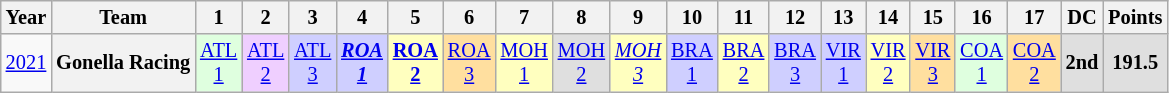<table class="wikitable" style="text-align:center; font-size:85%">
<tr>
<th>Year</th>
<th>Team</th>
<th>1</th>
<th>2</th>
<th>3</th>
<th>4</th>
<th>5</th>
<th>6</th>
<th>7</th>
<th>8</th>
<th>9</th>
<th>10</th>
<th>11</th>
<th>12</th>
<th>13</th>
<th>14</th>
<th>15</th>
<th>16</th>
<th>17</th>
<th>DC</th>
<th>Points</th>
</tr>
<tr>
<td><a href='#'>2021</a></td>
<th nowrap>Gonella Racing</th>
<td style="background:#DFFFDF;"><a href='#'>ATL<br>1</a><br></td>
<td style="background:#EFCFFF;"><a href='#'>ATL<br>2</a><br></td>
<td style="background:#CFCFFF;"><a href='#'>ATL<br>3</a><br></td>
<td style="background:#CFCFFF;"><strong><em><a href='#'>ROA<br>1</a></em></strong><br></td>
<td style="background:#FFFFBF;"><strong><a href='#'>ROA<br>2</a></strong><br></td>
<td style="background:#FFDF9F;"><a href='#'>ROA<br>3</a><br></td>
<td style="background:#FFFFBF;"><a href='#'>MOH<br>1</a><br></td>
<td style="background:#DFDFDF;"><a href='#'>MOH<br>2</a><br></td>
<td style="background:#FFFFBF;"><em><a href='#'>MOH<br>3</a></em><br></td>
<td style="background:#CFCFFF;"><a href='#'>BRA<br>1</a><br></td>
<td style="background:#FFFFBF;"><a href='#'>BRA<br>2</a><br></td>
<td style="background:#CFCFFF;"><a href='#'>BRA<br>3</a><br></td>
<td style="background:#CFCFFF;"><a href='#'>VIR<br>1</a><br></td>
<td style="background:#FFFFBF;"><a href='#'>VIR<br>2</a><br></td>
<td style="background:#FFDF9F;"><a href='#'>VIR<br>3</a><br></td>
<td style="background:#DFFFDF;"><a href='#'>COA<br>1</a><br></td>
<td style="background:#FFDF9F;"><a href='#'>COA<br>2</a><br></td>
<th style="background:#DFDFDF">2nd</th>
<th style="background:#DFDFDF">191.5</th>
</tr>
</table>
